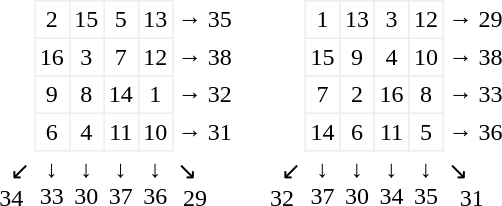<table border="0" cellpadding="2" cellspacing="2" style="margin:1em auto; text-align: center; width: 363px; height: 144px;">
<tr>
<td style="vertical-align: center;"><br><table border="1" cellpadding="3" cellspacing="0" style="border:none;border-collapse:collapse;">
<tr>
<td rowspan="5" style="border:none;text-align:right;vertical-align:bottom;">↙<br>34 </td>
<td>2</td>
<td>15</td>
<td>5</td>
<td>13</td>
<td style="border:none;">→ 35</td>
</tr>
<tr>
<td>16</td>
<td>3</td>
<td>7</td>
<td>12</td>
<td style="border:none;">→ 38</td>
</tr>
<tr>
<td>9</td>
<td>8</td>
<td>14</td>
<td>1</td>
<td style="border:none;">→ 32</td>
</tr>
<tr>
<td>6</td>
<td>4</td>
<td>11</td>
<td>10</td>
<td style="border:none;">→ 31</td>
</tr>
<tr>
<td style="border:none;">↓<br>33</td>
<td style="border:none;">↓<br>30</td>
<td style="border:none;">↓<br>37</td>
<td style="border:none;">↓<br>36</td>
<td style="border:none;text-align:left;">↘<br> 29</td>
</tr>
</table>
</td>
<td style="vertical-align: center;"><br><table border="1" cellpadding="3" cellspacing="0" style="border:none;border-collapse:collapse;">
<tr>
<td rowspan="5" style="border:none;text-align:right;vertical-align:bottom;">↙<br>32 </td>
<td>1</td>
<td>13</td>
<td>3</td>
<td>12</td>
<td style="border:none;">→ 29</td>
</tr>
<tr>
<td>15</td>
<td>9</td>
<td>4</td>
<td>10</td>
<td style="border:none;">→ 38</td>
</tr>
<tr>
<td>7</td>
<td>2</td>
<td>16</td>
<td>8</td>
<td style="border:none;">→ 33</td>
</tr>
<tr>
<td>14</td>
<td>6</td>
<td>11</td>
<td>5</td>
<td style="border:none;">→ 36</td>
</tr>
<tr>
<td style="border:none;">↓<br>37</td>
<td style="border:none;">↓<br>30</td>
<td style="border:none;">↓<br>34</td>
<td style="border:none;">↓<br>35</td>
<td style="border:none;text-align:left;">↘<br>  31</td>
</tr>
</table>
</td>
</tr>
</table>
